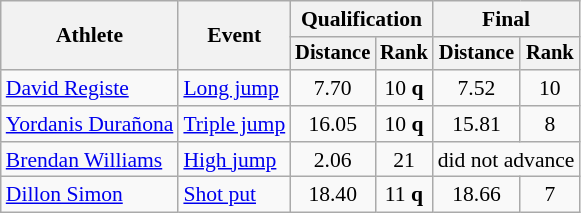<table class="wikitable" style="font-size:90%">
<tr>
<th rowspan=2>Athlete</th>
<th rowspan=2>Event</th>
<th colspan=2>Qualification</th>
<th colspan=2>Final</th>
</tr>
<tr style="font-size:95%">
<th>Distance</th>
<th>Rank</th>
<th>Distance</th>
<th>Rank</th>
</tr>
<tr align=center>
<td align=left><a href='#'>David Registe</a></td>
<td align=left><a href='#'>Long jump</a></td>
<td>7.70</td>
<td>10 <strong>q</strong></td>
<td>7.52</td>
<td>10</td>
</tr>
<tr align=center>
<td align=left><a href='#'>Yordanis Durañona</a></td>
<td align=left><a href='#'>Triple jump</a></td>
<td>16.05</td>
<td>10 <strong>q</strong></td>
<td>15.81</td>
<td>8</td>
</tr>
<tr align=center>
<td align=left><a href='#'>Brendan Williams</a></td>
<td align=left><a href='#'>High jump</a></td>
<td>2.06</td>
<td>21</td>
<td colspan=2>did not advance</td>
</tr>
<tr align=center>
<td align=left><a href='#'>Dillon Simon</a></td>
<td align=left><a href='#'>Shot put</a></td>
<td>18.40</td>
<td>11 <strong>q</strong></td>
<td>18.66</td>
<td>7</td>
</tr>
</table>
